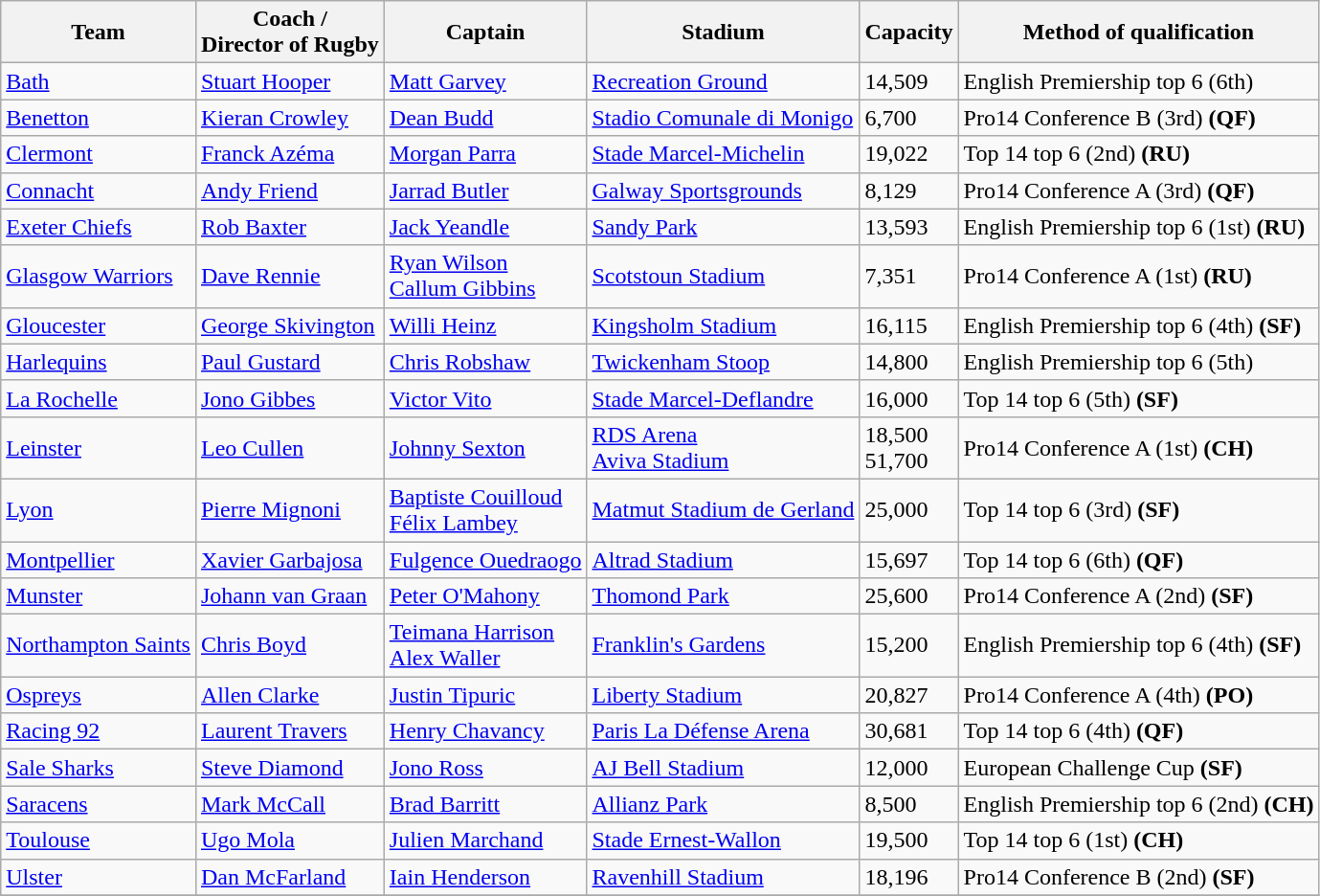<table class="wikitable sortable">
<tr>
<th>Team</th>
<th>Coach /<br>Director of Rugby</th>
<th>Captain</th>
<th>Stadium</th>
<th>Capacity</th>
<th>Method of qualification</th>
</tr>
<tr>
<td> <a href='#'>Bath</a></td>
<td> <a href='#'>Stuart Hooper</a></td>
<td> <a href='#'>Matt Garvey</a></td>
<td><a href='#'>Recreation Ground</a></td>
<td>14,509</td>
<td>English Premiership top 6 (6th)</td>
</tr>
<tr>
<td> <a href='#'>Benetton</a></td>
<td> <a href='#'>Kieran Crowley</a></td>
<td> <a href='#'>Dean Budd</a></td>
<td><a href='#'>Stadio Comunale di Monigo</a></td>
<td>6,700</td>
<td>Pro14 Conference B (3rd) <strong>(QF)</strong></td>
</tr>
<tr>
<td> <a href='#'>Clermont</a></td>
<td> <a href='#'>Franck Azéma</a></td>
<td> <a href='#'>Morgan Parra</a></td>
<td><a href='#'>Stade Marcel-Michelin</a></td>
<td>19,022</td>
<td>Top 14 top 6 (2nd) <strong>(RU)</strong></td>
</tr>
<tr>
<td> <a href='#'>Connacht</a></td>
<td> <a href='#'>Andy Friend</a></td>
<td> <a href='#'>Jarrad Butler</a></td>
<td><a href='#'>Galway Sportsgrounds</a></td>
<td>8,129</td>
<td>Pro14 Conference A (3rd) <strong>(QF)</strong></td>
</tr>
<tr>
<td> <a href='#'>Exeter Chiefs</a></td>
<td> <a href='#'>Rob Baxter</a></td>
<td> <a href='#'>Jack Yeandle</a></td>
<td><a href='#'>Sandy Park</a></td>
<td>13,593</td>
<td>English Premiership top 6 (1st) <strong>(RU)</strong></td>
</tr>
<tr>
<td> <a href='#'>Glasgow Warriors</a></td>
<td> <a href='#'>Dave Rennie</a></td>
<td> <a href='#'>Ryan Wilson</a><br> <a href='#'>Callum Gibbins</a></td>
<td><a href='#'>Scotstoun Stadium</a></td>
<td>7,351</td>
<td>Pro14 Conference A (1st) <strong>(RU)</strong></td>
</tr>
<tr>
<td> <a href='#'>Gloucester</a></td>
<td> <a href='#'>George Skivington</a></td>
<td> <a href='#'>Willi Heinz</a></td>
<td><a href='#'>Kingsholm Stadium</a></td>
<td>16,115</td>
<td>English Premiership top 6 (4th) <strong>(SF)</strong></td>
</tr>
<tr>
<td> <a href='#'>Harlequins</a></td>
<td> <a href='#'>Paul Gustard</a></td>
<td> <a href='#'>Chris Robshaw</a></td>
<td><a href='#'>Twickenham Stoop</a></td>
<td>14,800</td>
<td>English Premiership top 6 (5th)</td>
</tr>
<tr>
<td> <a href='#'>La Rochelle</a></td>
<td> <a href='#'>Jono Gibbes</a></td>
<td> <a href='#'>Victor Vito</a></td>
<td><a href='#'>Stade Marcel-Deflandre</a></td>
<td>16,000</td>
<td>Top 14 top 6 (5th) <strong>(SF)</strong></td>
</tr>
<tr>
<td> <a href='#'>Leinster</a></td>
<td> <a href='#'>Leo Cullen</a></td>
<td> <a href='#'>Johnny Sexton</a></td>
<td><a href='#'>RDS Arena</a><br><a href='#'>Aviva Stadium</a></td>
<td>18,500<br>51,700</td>
<td>Pro14 Conference A (1st) <strong>(CH)</strong></td>
</tr>
<tr>
<td> <a href='#'>Lyon</a></td>
<td> <a href='#'>Pierre Mignoni</a></td>
<td> <a href='#'>Baptiste Couilloud</a><br> <a href='#'>Félix Lambey</a></td>
<td><a href='#'>Matmut Stadium de Gerland</a></td>
<td>25,000</td>
<td>Top 14 top 6 (3rd) <strong>(SF)</strong></td>
</tr>
<tr>
<td> <a href='#'>Montpellier</a></td>
<td> <a href='#'>Xavier Garbajosa</a></td>
<td> <a href='#'>Fulgence Ouedraogo</a></td>
<td><a href='#'>Altrad Stadium</a></td>
<td>15,697</td>
<td>Top 14 top 6 (6th) <strong>(QF)</strong></td>
</tr>
<tr>
<td>  <a href='#'>Munster</a></td>
<td> <a href='#'>Johann van Graan</a></td>
<td> <a href='#'>Peter O'Mahony</a></td>
<td><a href='#'>Thomond Park</a></td>
<td>25,600</td>
<td>Pro14 Conference A (2nd) <strong>(SF)</strong></td>
</tr>
<tr>
<td> <a href='#'>Northampton Saints</a></td>
<td> <a href='#'>Chris Boyd</a></td>
<td> <a href='#'>Teimana Harrison</a><br> <a href='#'>Alex Waller</a></td>
<td><a href='#'>Franklin's Gardens</a></td>
<td>15,200</td>
<td>English Premiership top 6 (4th) <strong>(SF)</strong></td>
</tr>
<tr>
<td> <a href='#'>Ospreys</a></td>
<td> <a href='#'>Allen Clarke</a></td>
<td> <a href='#'>Justin Tipuric</a></td>
<td><a href='#'>Liberty Stadium</a></td>
<td>20,827</td>
<td>Pro14 Conference A (4th) <strong>(PO)</strong></td>
</tr>
<tr>
<td> <a href='#'>Racing 92</a></td>
<td> <a href='#'>Laurent Travers</a></td>
<td> <a href='#'>Henry Chavancy</a></td>
<td><a href='#'>Paris La Défense Arena</a></td>
<td>30,681</td>
<td>Top 14 top 6 (4th) <strong>(QF)</strong></td>
</tr>
<tr>
<td> <a href='#'>Sale Sharks</a></td>
<td> <a href='#'>Steve Diamond</a></td>
<td> <a href='#'>Jono Ross</a></td>
<td><a href='#'>AJ Bell Stadium</a></td>
<td>12,000</td>
<td>European Challenge Cup <strong>(SF)</strong></td>
</tr>
<tr>
<td> <a href='#'>Saracens</a></td>
<td> <a href='#'>Mark McCall</a></td>
<td> <a href='#'>Brad Barritt</a></td>
<td><a href='#'>Allianz Park</a></td>
<td>8,500</td>
<td>English Premiership top 6 (2nd) <strong>(CH)</strong></td>
</tr>
<tr>
<td> <a href='#'>Toulouse</a></td>
<td> <a href='#'>Ugo Mola</a></td>
<td> <a href='#'>Julien Marchand</a></td>
<td><a href='#'>Stade Ernest-Wallon</a></td>
<td>19,500</td>
<td>Top 14 top 6 (1st) <strong>(CH)</strong></td>
</tr>
<tr>
<td> <a href='#'>Ulster</a></td>
<td> <a href='#'>Dan McFarland</a></td>
<td> <a href='#'>Iain Henderson</a></td>
<td><a href='#'>Ravenhill Stadium</a></td>
<td>18,196</td>
<td>Pro14 Conference B (2nd) <strong>(SF)</strong></td>
</tr>
<tr>
</tr>
</table>
